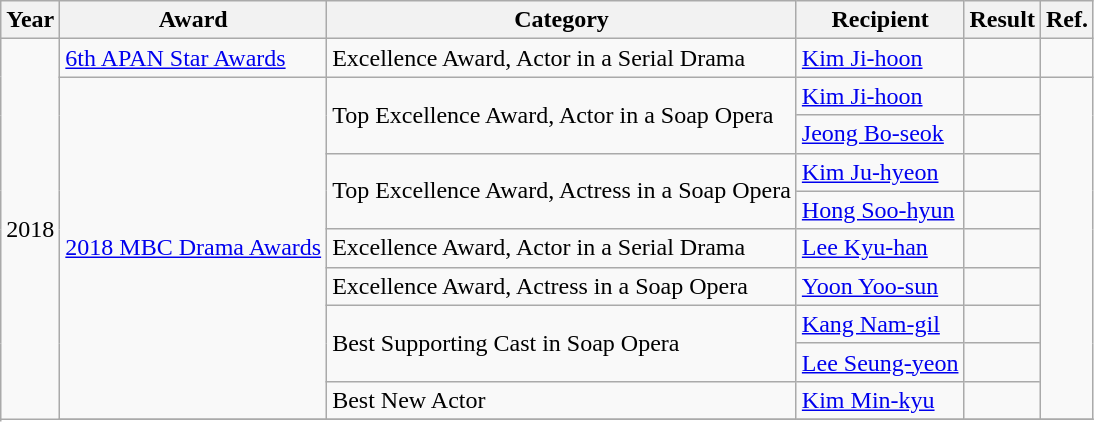<table class="wikitable">
<tr>
<th>Year</th>
<th>Award</th>
<th>Category</th>
<th>Recipient</th>
<th>Result</th>
<th>Ref.</th>
</tr>
<tr>
<td rowspan=11>2018</td>
<td><a href='#'>6th APAN Star Awards</a></td>
<td>Excellence Award, Actor in a Serial Drama</td>
<td><a href='#'>Kim Ji-hoon</a></td>
<td></td>
<td></td>
</tr>
<tr>
<td rowspan=9><a href='#'>2018 MBC Drama Awards</a></td>
<td rowspan=2>Top Excellence Award, Actor in a Soap Opera</td>
<td><a href='#'>Kim Ji-hoon</a></td>
<td></td>
<td rowspan=9></td>
</tr>
<tr>
<td><a href='#'>Jeong Bo-seok</a></td>
<td></td>
</tr>
<tr>
<td rowspan=2>Top Excellence Award, Actress in a Soap Opera</td>
<td><a href='#'>Kim Ju-hyeon</a></td>
<td></td>
</tr>
<tr>
<td><a href='#'>Hong Soo-hyun</a></td>
<td></td>
</tr>
<tr>
<td>Excellence Award, Actor in a Serial Drama</td>
<td><a href='#'>Lee Kyu-han</a></td>
<td></td>
</tr>
<tr>
<td>Excellence Award, Actress in a Soap Opera</td>
<td><a href='#'>Yoon Yoo-sun</a></td>
<td></td>
</tr>
<tr>
<td rowspan=2>Best Supporting Cast in Soap Opera</td>
<td><a href='#'>Kang Nam-gil</a></td>
<td></td>
</tr>
<tr>
<td><a href='#'>Lee Seung-yeon</a></td>
<td></td>
</tr>
<tr>
<td>Best New Actor</td>
<td><a href='#'>Kim Min-kyu</a></td>
<td></td>
</tr>
<tr>
</tr>
</table>
